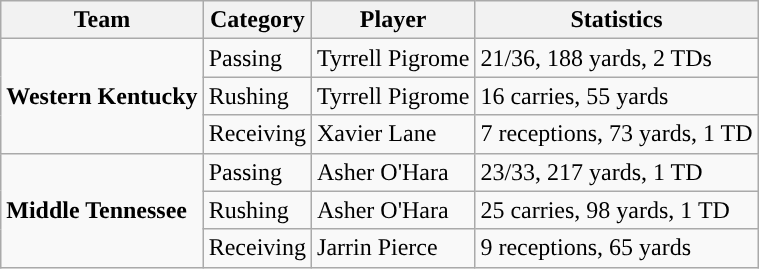<table class="wikitable" style="float: left;">
<tr>
<th>Team</th>
<th>Category</th>
<th>Player</th>
<th>Statistics</th>
</tr>
<tr>
<td rowspan=3><strong>Western Kentucky</strong></td>
<td>Passing</td>
<td>Tyrrell Pigrome</td>
<td>21/36, 188 yards, 2 TDs</td>
</tr>
<tr>
<td>Rushing</td>
<td>Tyrrell Pigrome</td>
<td>16 carries, 55 yards</td>
</tr>
<tr>
<td>Receiving</td>
<td>Xavier Lane</td>
<td>7 receptions, 73 yards, 1 TD</td>
</tr>
<tr>
<td rowspan=3><strong>Middle Tennessee</strong></td>
<td>Passing</td>
<td>Asher O'Hara</td>
<td>23/33, 217 yards, 1 TD</td>
</tr>
<tr>
<td>Rushing</td>
<td>Asher O'Hara</td>
<td>25 carries, 98 yards, 1 TD</td>
</tr>
<tr>
<td>Receiving</td>
<td>Jarrin Pierce</td>
<td>9 receptions, 65 yards</td>
</tr>
</table>
